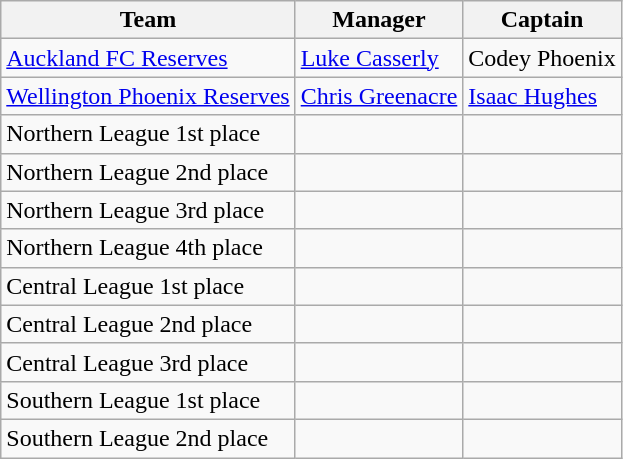<table class="wikitable sortable" style="text-align: left;">
<tr>
<th>Team</th>
<th>Manager</th>
<th>Captain</th>
</tr>
<tr>
<td><a href='#'>Auckland FC Reserves</a></td>
<td> <a href='#'>Luke Casserly</a></td>
<td> Codey Phoenix</td>
</tr>
<tr>
<td><a href='#'>Wellington Phoenix Reserves</a></td>
<td> <a href='#'>Chris Greenacre</a></td>
<td> <a href='#'>Isaac Hughes</a></td>
</tr>
<tr>
<td>Northern League 1st place</td>
<td></td>
<td></td>
</tr>
<tr>
<td>Northern League 2nd place</td>
<td></td>
<td></td>
</tr>
<tr>
<td>Northern League 3rd place</td>
<td></td>
<td></td>
</tr>
<tr>
<td>Northern League 4th place</td>
<td></td>
<td></td>
</tr>
<tr>
<td>Central League 1st place</td>
<td></td>
<td></td>
</tr>
<tr>
<td>Central League 2nd place</td>
<td></td>
<td></td>
</tr>
<tr>
<td>Central League 3rd place</td>
<td></td>
<td></td>
</tr>
<tr>
<td>Southern League 1st place</td>
<td></td>
<td></td>
</tr>
<tr>
<td>Southern League 2nd place</td>
<td></td>
<td></td>
</tr>
</table>
